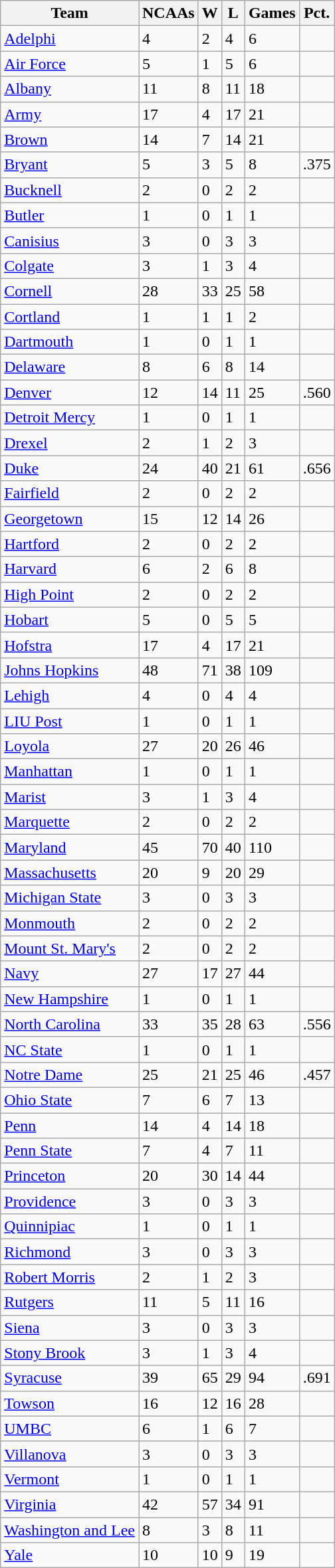<table class="wikitable sortable">
<tr>
<th>Team</th>
<th>NCAAs</th>
<th>W</th>
<th>L</th>
<th>Games</th>
<th>Pct.</th>
</tr>
<tr>
<td><a href='#'>Adelphi</a></td>
<td>4</td>
<td>2</td>
<td>4</td>
<td>6</td>
<td></td>
</tr>
<tr>
<td><a href='#'>Air Force</a></td>
<td>5</td>
<td>1</td>
<td>5</td>
<td>6</td>
<td></td>
</tr>
<tr>
<td><a href='#'>Albany</a></td>
<td>11</td>
<td>8</td>
<td>11</td>
<td>18</td>
<td></td>
</tr>
<tr>
<td><a href='#'>Army</a></td>
<td>17</td>
<td>4</td>
<td>17</td>
<td>21</td>
<td></td>
</tr>
<tr>
<td><a href='#'>Brown</a></td>
<td>14</td>
<td>7</td>
<td>14</td>
<td>21</td>
<td></td>
</tr>
<tr>
<td><a href='#'>Bryant</a></td>
<td>5</td>
<td>3</td>
<td>5</td>
<td>8</td>
<td>.375</td>
</tr>
<tr>
<td><a href='#'>Bucknell</a></td>
<td>2</td>
<td>0</td>
<td>2</td>
<td>2</td>
<td></td>
</tr>
<tr>
<td><a href='#'>Butler</a></td>
<td>1</td>
<td>0</td>
<td>1</td>
<td>1</td>
<td></td>
</tr>
<tr>
<td><a href='#'>Canisius</a></td>
<td>3</td>
<td>0</td>
<td>3</td>
<td>3</td>
<td></td>
</tr>
<tr>
<td><a href='#'>Colgate</a></td>
<td>3</td>
<td>1</td>
<td>3</td>
<td>4</td>
<td></td>
</tr>
<tr>
<td><a href='#'>Cornell</a></td>
<td>28</td>
<td>33</td>
<td>25</td>
<td>58</td>
<td></td>
</tr>
<tr>
<td><a href='#'>Cortland</a></td>
<td>1</td>
<td>1</td>
<td>1</td>
<td>2</td>
<td></td>
</tr>
<tr>
<td><a href='#'>Dartmouth</a></td>
<td>1</td>
<td>0</td>
<td>1</td>
<td>1</td>
<td></td>
</tr>
<tr>
<td><a href='#'>Delaware</a></td>
<td>8</td>
<td>6</td>
<td>8</td>
<td>14</td>
<td></td>
</tr>
<tr>
<td><a href='#'>Denver</a></td>
<td>12</td>
<td>14</td>
<td>11</td>
<td>25</td>
<td>.560</td>
</tr>
<tr>
<td><a href='#'>Detroit Mercy</a></td>
<td>1</td>
<td>0</td>
<td>1</td>
<td>1</td>
<td></td>
</tr>
<tr>
<td><a href='#'>Drexel</a></td>
<td>2</td>
<td>1</td>
<td>2</td>
<td>3</td>
<td></td>
</tr>
<tr>
<td><a href='#'>Duke</a></td>
<td>24</td>
<td>40</td>
<td>21</td>
<td>61</td>
<td>.656</td>
</tr>
<tr>
<td><a href='#'>Fairfield</a></td>
<td>2</td>
<td>0</td>
<td>2</td>
<td>2</td>
<td></td>
</tr>
<tr>
<td><a href='#'>Georgetown</a></td>
<td>15</td>
<td>12</td>
<td>14</td>
<td>26</td>
<td></td>
</tr>
<tr>
<td><a href='#'>Hartford</a></td>
<td>2</td>
<td>0</td>
<td>2</td>
<td>2</td>
<td></td>
</tr>
<tr>
<td><a href='#'>Harvard</a></td>
<td>6</td>
<td>2</td>
<td>6</td>
<td>8</td>
<td></td>
</tr>
<tr>
<td><a href='#'>High Point</a></td>
<td>2</td>
<td>0</td>
<td>2</td>
<td>2</td>
<td></td>
</tr>
<tr>
<td><a href='#'>Hobart</a></td>
<td>5</td>
<td>0</td>
<td>5</td>
<td>5</td>
<td></td>
</tr>
<tr>
<td><a href='#'>Hofstra</a></td>
<td>17</td>
<td>4</td>
<td>17</td>
<td>21</td>
<td></td>
</tr>
<tr>
<td><a href='#'>Johns Hopkins</a></td>
<td>48</td>
<td>71</td>
<td>38</td>
<td>109</td>
<td></td>
</tr>
<tr>
<td><a href='#'>Lehigh</a></td>
<td>4</td>
<td>0</td>
<td>4</td>
<td>4</td>
<td></td>
</tr>
<tr>
<td><a href='#'>LIU Post</a></td>
<td>1</td>
<td>0</td>
<td>1</td>
<td>1</td>
<td></td>
</tr>
<tr>
<td><a href='#'>Loyola</a></td>
<td>27</td>
<td>20</td>
<td>26</td>
<td>46</td>
<td></td>
</tr>
<tr>
<td><a href='#'>Manhattan</a></td>
<td>1</td>
<td>0</td>
<td>1</td>
<td>1</td>
<td></td>
</tr>
<tr>
<td><a href='#'>Marist</a></td>
<td>3</td>
<td>1</td>
<td>3</td>
<td>4</td>
<td></td>
</tr>
<tr>
<td><a href='#'>Marquette</a></td>
<td>2</td>
<td>0</td>
<td>2</td>
<td>2</td>
<td></td>
</tr>
<tr>
<td><a href='#'>Maryland</a></td>
<td>45</td>
<td>70</td>
<td>40</td>
<td>110</td>
<td></td>
</tr>
<tr>
<td><a href='#'>Massachusetts</a></td>
<td>20</td>
<td>9</td>
<td>20</td>
<td>29</td>
<td></td>
</tr>
<tr>
<td><a href='#'>Michigan State</a></td>
<td>3</td>
<td>0</td>
<td>3</td>
<td>3</td>
<td></td>
</tr>
<tr>
<td><a href='#'>Monmouth</a></td>
<td>2</td>
<td>0</td>
<td>2</td>
<td>2</td>
<td></td>
</tr>
<tr>
<td><a href='#'>Mount St. Mary's</a></td>
<td>2</td>
<td>0</td>
<td>2</td>
<td>2</td>
<td></td>
</tr>
<tr>
<td><a href='#'>Navy</a></td>
<td>27</td>
<td>17</td>
<td>27</td>
<td>44</td>
<td></td>
</tr>
<tr>
<td><a href='#'>New Hampshire</a></td>
<td>1</td>
<td>0</td>
<td>1</td>
<td>1</td>
<td></td>
</tr>
<tr>
<td><a href='#'>North Carolina</a></td>
<td>33</td>
<td>35</td>
<td>28</td>
<td>63</td>
<td>.556</td>
</tr>
<tr>
<td><a href='#'>NC State</a></td>
<td>1</td>
<td>0</td>
<td>1</td>
<td>1</td>
<td></td>
</tr>
<tr>
<td><a href='#'>Notre Dame</a></td>
<td>25</td>
<td>21</td>
<td>25</td>
<td>46</td>
<td>.457</td>
</tr>
<tr>
<td><a href='#'>Ohio State</a></td>
<td>7</td>
<td>6</td>
<td>7</td>
<td>13</td>
<td></td>
</tr>
<tr>
<td><a href='#'>Penn</a></td>
<td>14</td>
<td>4</td>
<td>14</td>
<td>18</td>
<td></td>
</tr>
<tr>
<td><a href='#'>Penn State</a></td>
<td>7</td>
<td>4</td>
<td>7</td>
<td>11</td>
<td></td>
</tr>
<tr>
<td><a href='#'>Princeton</a></td>
<td>20</td>
<td>30</td>
<td>14</td>
<td>44</td>
<td></td>
</tr>
<tr>
<td><a href='#'>Providence</a></td>
<td>3</td>
<td>0</td>
<td>3</td>
<td>3</td>
<td></td>
</tr>
<tr>
<td><a href='#'>Quinnipiac</a></td>
<td>1</td>
<td>0</td>
<td>1</td>
<td>1</td>
<td></td>
</tr>
<tr>
<td><a href='#'>Richmond</a></td>
<td>3</td>
<td>0</td>
<td>3</td>
<td>3</td>
<td></td>
</tr>
<tr>
<td><a href='#'>Robert Morris</a></td>
<td>2</td>
<td>1</td>
<td>2</td>
<td>3</td>
<td></td>
</tr>
<tr>
<td><a href='#'>Rutgers</a></td>
<td>11</td>
<td>5</td>
<td>11</td>
<td>16</td>
<td></td>
</tr>
<tr>
<td><a href='#'>Siena</a></td>
<td>3</td>
<td>0</td>
<td>3</td>
<td>3</td>
<td></td>
</tr>
<tr>
<td><a href='#'>Stony Brook</a></td>
<td>3</td>
<td>1</td>
<td>3</td>
<td>4</td>
<td></td>
</tr>
<tr>
<td><a href='#'>Syracuse</a> </td>
<td>39</td>
<td>65</td>
<td>29</td>
<td>94</td>
<td>.691</td>
</tr>
<tr>
<td><a href='#'>Towson</a></td>
<td>16</td>
<td>12</td>
<td>16</td>
<td>28</td>
<td></td>
</tr>
<tr>
<td><a href='#'>UMBC</a></td>
<td>6</td>
<td>1</td>
<td>6</td>
<td>7</td>
<td></td>
</tr>
<tr>
<td><a href='#'>Villanova</a></td>
<td>3</td>
<td>0</td>
<td>3</td>
<td>3</td>
<td></td>
</tr>
<tr>
<td><a href='#'>Vermont</a></td>
<td>1</td>
<td>0</td>
<td>1</td>
<td>1</td>
<td></td>
</tr>
<tr>
<td><a href='#'>Virginia</a></td>
<td>42</td>
<td>57</td>
<td>34</td>
<td>91</td>
<td></td>
</tr>
<tr>
<td><a href='#'>Washington and Lee</a></td>
<td>8</td>
<td>3</td>
<td>8</td>
<td>11</td>
<td></td>
</tr>
<tr>
<td><a href='#'>Yale</a></td>
<td>10</td>
<td>10</td>
<td>9</td>
<td>19</td>
<td></td>
</tr>
</table>
